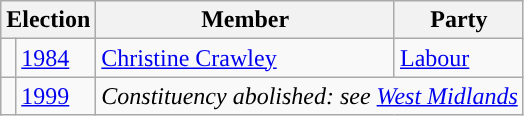<table class="wikitable">
<tr>
<th colspan="2">Election</th>
<th>Member</th>
<th>Party</th>
</tr>
<tr>
<td style="background-color: "></td>
<td><a href='#'>1984</a></td>
<td><a href='#'>Christine Crawley</a></td>
<td><a href='#'>Labour</a></td>
</tr>
<tr>
<td></td>
<td><a href='#'>1999</a></td>
<td colspan="2"><em>Constituency abolished: see <a href='#'>West Midlands</a></em></td>
</tr>
</table>
